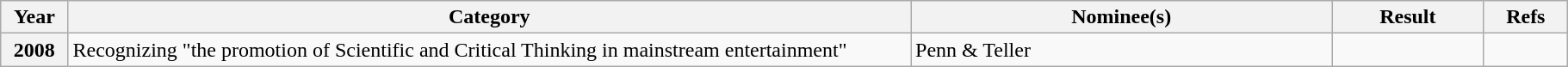<table class="wikitable plainrowheaders">
<tr>
<th scope="col" style="width:4%;">Year</th>
<th scope="col" style="width:50%;">Category</th>
<th scope="col" style="width:25%;">Nominee(s)</th>
<th scope="col" style="width:9%;">Result</th>
<th scope="col" style="width:5%;">Refs</th>
</tr>
<tr>
<th scope="row">2008</th>
<td>Recognizing "the promotion of Scientific and Critical Thinking in mainstream entertainment"</td>
<td>Penn & Teller</td>
<td></td>
<td style="text-align:center;"></td>
</tr>
</table>
